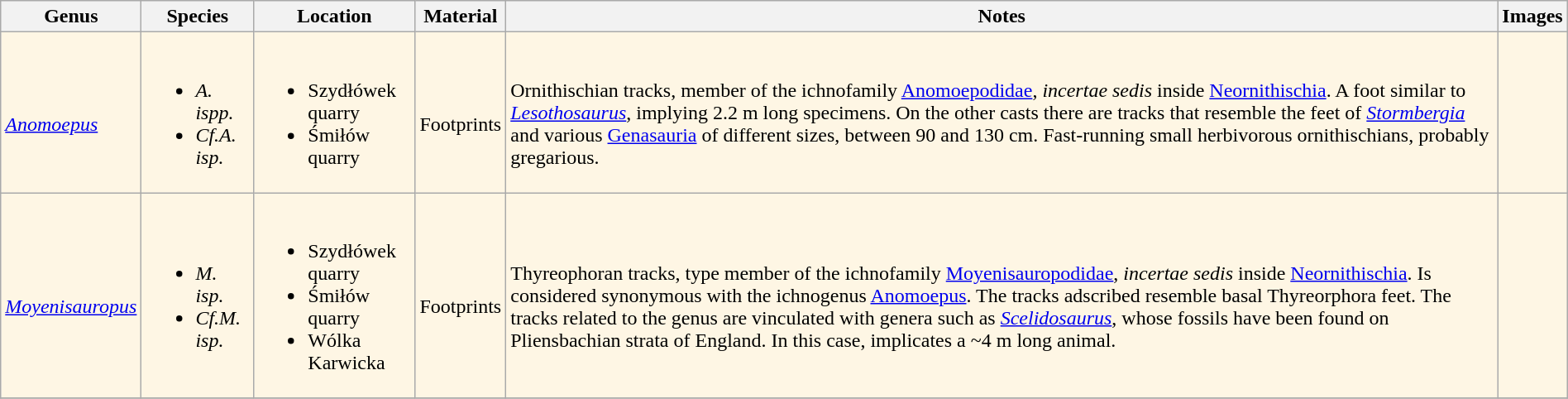<table class="wikitable"  style="margin:auto; width:100%;">
<tr>
<th>Genus</th>
<th>Species</th>
<th>Location</th>
<th>Material</th>
<th>Notes</th>
<th>Images</th>
</tr>
<tr>
<td style="background:#FEF6E4;"><br><em><a href='#'>Anomoepus</a></em></td>
<td style="background:#FEF6E4;"><br><ul><li><em>A. ispp.</em></li><li><em>Cf.A. isp.</em></li></ul></td>
<td style="background:#FEF6E4;"><br><ul><li>Szydłówek quarry</li><li>Śmiłów quarry</li></ul></td>
<td style="background:#FEF6E4;"><br>Footprints</td>
<td style="background:#FEF6E4;"><br>Ornithischian tracks, member of the ichnofamily <a href='#'>Anomoepodidae</a>, <em>incertae sedis</em> inside <a href='#'>Neornithischia</a>. A foot similar to <em><a href='#'>Lesothosaurus</a></em>, implying 2.2 m long specimens. On the other casts there are tracks that resemble the feet of <em><a href='#'>Stormbergia</a></em> and various <a href='#'>Genasauria</a> of different sizes, between 90 and 130 cm. Fast-running small herbivorous ornithischians, probably gregarious.</td>
<td style="background:#FEF6E4;"><br></td>
</tr>
<tr>
<td style="background:#FEF6E4;"><br><em><a href='#'>Moyenisauropus</a></em></td>
<td style="background:#FEF6E4;"><br><ul><li><em>M. isp.</em></li><li><em>Cf.M. isp.</em></li></ul></td>
<td style="background:#FEF6E4;"><br><ul><li>Szydłówek quarry</li><li>Śmiłów quarry</li><li>Wólka Karwicka</li></ul></td>
<td style="background:#FEF6E4;"><br>Footprints</td>
<td style="background:#FEF6E4;"><br>Thyreophoran tracks, type member of the ichnofamily <a href='#'>Moyenisauropodidae</a>, <em>incertae sedis</em> inside <a href='#'>Neornithischia</a>. Is considered synonymous with the ichnogenus <a href='#'>Anomoepus</a>. The tracks adscribed resemble basal Thyreorphora feet. The tracks related to the genus are vinculated with genera such as <em><a href='#'>Scelidosaurus</a></em>, whose fossils have been found on Pliensbachian strata of England. In this case, implicates a ~4 m long animal.</td>
<td style="background:#FEF6E4;"><br></td>
</tr>
<tr>
</tr>
</table>
